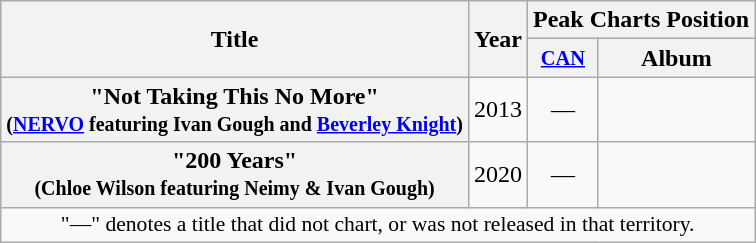<table class="wikitable plainrowheaders" style="text-align:center;">
<tr>
<th scope="col" rowspan="2">Title</th>
<th scope="col" rowspan="2">Year</th>
<th scope="col" colspan="4">Peak Charts Position</th>
</tr>
<tr>
<th scope="col" style="width:3em;font-size:85%;"><a href='#'>CAN</a></th>
<th scope="col">Album</th>
</tr>
<tr>
<th scope="row">"Not Taking This No More"<br><small>(<a href='#'>NERVO</a> featuring Ivan Gough and <a href='#'>Beverley Knight</a>)</small></th>
<td>2013</td>
<td>—</td>
<td></td>
</tr>
<tr>
<th scope="row">"200 Years"<br><small>(Chloe Wilson featuring Neimy & Ivan Gough)</small></th>
<td>2020</td>
<td>—</td>
<td></td>
</tr>
<tr>
<td colspan="10" style="font-size:90%">"—" denotes a title that did not chart, or was not released in that territory.</td>
</tr>
</table>
